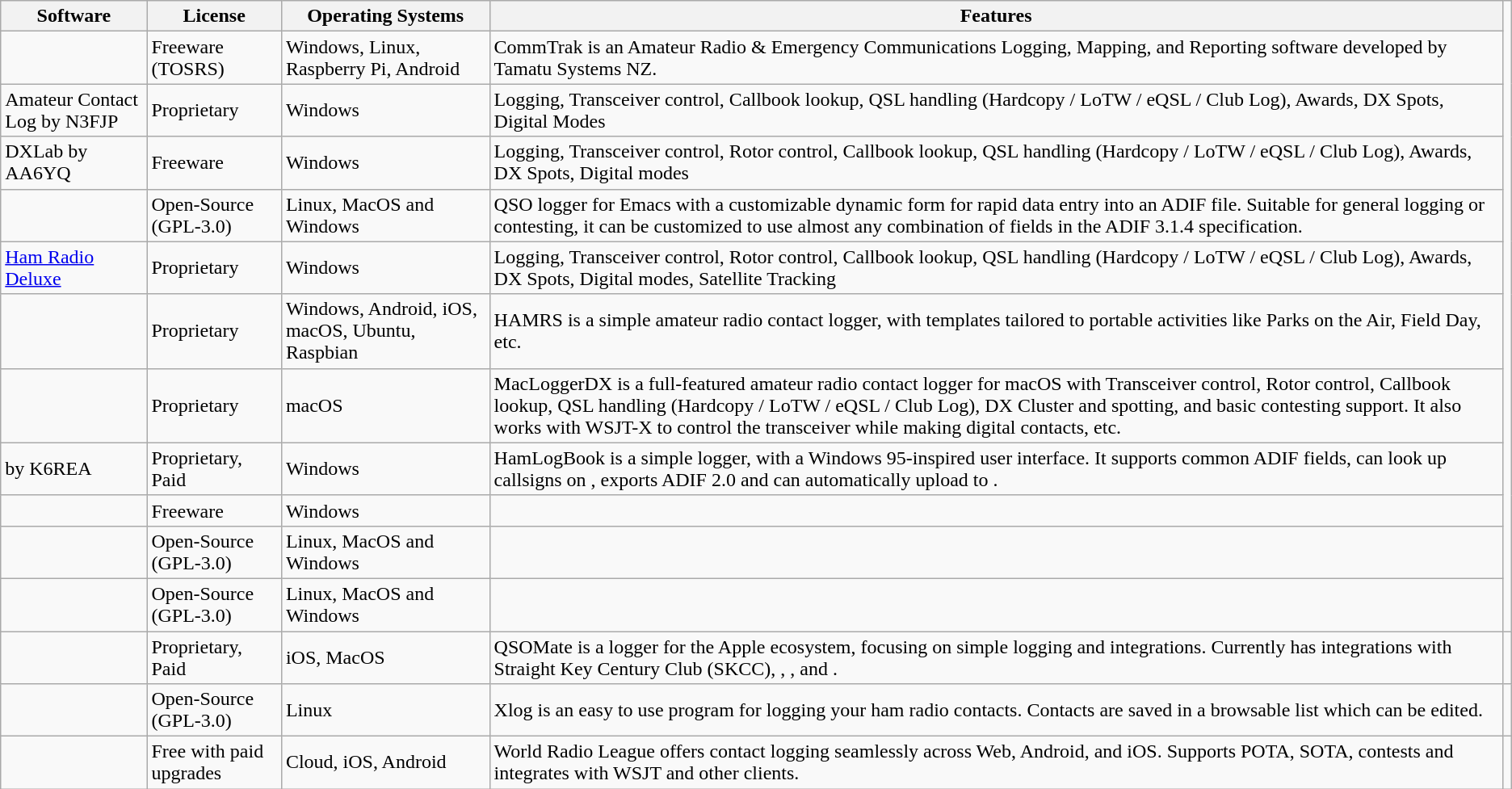<table class="wikitable sortable">
<tr>
<th>Software</th>
<th>License</th>
<th>Operating Systems</th>
<th>Features</th>
</tr>
<tr>
<td></td>
<td>Freeware (TOSRS)</td>
<td>Windows, Linux, Raspberry Pi, Android</td>
<td>CommTrak is an Amateur Radio & Emergency Communications Logging, Mapping, and Reporting software developed by Tamatu Systems NZ.</td>
</tr>
<tr>
<td>Amateur Contact Log by N3FJP</td>
<td>Proprietary</td>
<td>Windows</td>
<td>Logging, Transceiver control, Callbook lookup, QSL handling (Hardcopy / LoTW / eQSL / Club Log), Awards,  DX Spots, Digital Modes</td>
</tr>
<tr>
<td>DXLab by AA6YQ</td>
<td>Freeware</td>
<td>Windows</td>
<td>Logging, Transceiver control, Rotor control, Callbook lookup, QSL handling (Hardcopy / LoTW / eQSL / Club Log), Awards, DX Spots, Digital modes</td>
</tr>
<tr>
<td></td>
<td>Open-Source (GPL-3.0)</td>
<td>Linux, MacOS and Windows</td>
<td>QSO logger for Emacs with a customizable dynamic form for rapid data entry into an ADIF file. Suitable for general logging or contesting, it can be customized to use almost any combination of fields in the ADIF 3.1.4 specification.</td>
</tr>
<tr>
<td><a href='#'>Ham Radio Deluxe</a></td>
<td>Proprietary</td>
<td>Windows</td>
<td>Logging, Transceiver control, Rotor control, Callbook lookup, QSL handling (Hardcopy / LoTW / eQSL / Club Log), Awards, DX Spots, Digital modes, Satellite Tracking</td>
</tr>
<tr>
<td></td>
<td>Proprietary</td>
<td>Windows, Android, iOS, macOS, Ubuntu, Raspbian</td>
<td>HAMRS is a simple amateur radio contact logger, with templates tailored to portable activities like Parks on the Air, Field Day, etc.</td>
</tr>
<tr>
<td></td>
<td>Proprietary</td>
<td>macOS</td>
<td>MacLoggerDX is a full-featured amateur radio contact logger for macOS with Transceiver control, Rotor control, Callbook lookup, QSL handling (Hardcopy / LoTW / eQSL / Club Log), DX Cluster and spotting, and basic contesting support. It also works with WSJT-X to control the transceiver while making digital contacts, etc.</td>
</tr>
<tr>
<td> by K6REA</td>
<td>Proprietary, Paid</td>
<td>Windows</td>
<td>HamLogBook is a simple logger, with a Windows 95-inspired user interface. It supports common ADIF fields, can look up callsigns on , exports ADIF 2.0 and can automatically upload to .</td>
</tr>
<tr>
<td></td>
<td>Freeware</td>
<td>Windows</td>
<td></td>
</tr>
<tr>
<td></td>
<td>Open-Source (GPL-3.0)</td>
<td>Linux, MacOS and Windows</td>
<td></td>
</tr>
<tr>
<td></td>
<td>Open-Source (GPL-3.0)</td>
<td>Linux, MacOS and Windows</td>
<td></td>
</tr>
<tr>
<td></td>
<td>Proprietary, Paid</td>
<td>iOS, MacOS</td>
<td>QSOMate is a logger for the Apple ecosystem, focusing on simple logging and integrations. Currently has integrations with Straight Key Century Club (SKCC), , , and .</td>
<td></td>
</tr>
<tr>
<td></td>
<td>Open-Source (GPL-3.0)</td>
<td>Linux</td>
<td>Xlog is an easy to use program for logging your ham radio contacts. Contacts are saved in a browsable list which can be edited.</td>
<td></td>
</tr>
<tr>
<td></td>
<td>Free with paid upgrades</td>
<td>Cloud, iOS, Android</td>
<td>World Radio League offers contact logging seamlessly across Web, Android, and iOS. Supports POTA, SOTA, contests and integrates with WSJT and other clients.</td>
<td></td>
</tr>
</table>
